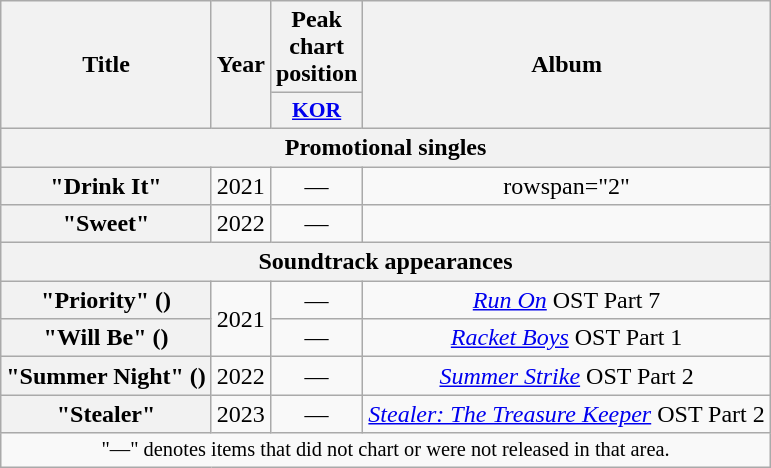<table class="wikitable plainrowheaders" style="text-align:center">
<tr>
<th scope="col" rowspan="2">Title</th>
<th scope="col" rowspan="2">Year</th>
<th scope="col">Peak<br>chart<br>position</th>
<th scope="col" rowspan="2">Album</th>
</tr>
<tr>
<th style="width:3em;font-size:90%"><a href='#'>KOR</a><br></th>
</tr>
<tr>
<th colspan="6">Promotional singles</th>
</tr>
<tr>
<th scope="row">"Drink It"</th>
<td>2021</td>
<td>—</td>
<td>rowspan="2" </td>
</tr>
<tr>
<th scope="row">"Sweet"</th>
<td>2022</td>
<td>—</td>
</tr>
<tr>
<th colspan="6">Soundtrack appearances</th>
</tr>
<tr>
<th scope="row">"Priority" ()</th>
<td rowspan="2">2021</td>
<td>—</td>
<td><em><a href='#'>Run On</a></em> OST Part 7</td>
</tr>
<tr>
<th scope="row">"Will Be" ()</th>
<td>—</td>
<td><em><a href='#'>Racket Boys</a></em> OST Part 1</td>
</tr>
<tr>
<th scope="row">"Summer Night" ()</th>
<td>2022</td>
<td>—</td>
<td><em><a href='#'>Summer Strike</a></em> OST Part 2</td>
</tr>
<tr>
<th scope="row">"Stealer"</th>
<td>2023</td>
<td>—</td>
<td><em><a href='#'>Stealer: The Treasure Keeper</a></em> OST Part 2</td>
</tr>
<tr>
<td colspan="4" style="font-size: 85%;">"—" denotes items that did not chart or were not released in that area.</td>
</tr>
</table>
